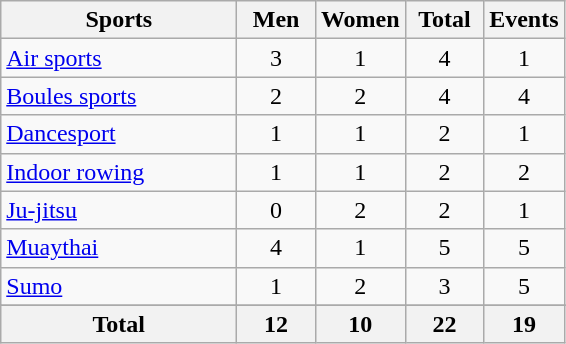<table class="wikitable sortable" style="text-align:center;">
<tr>
<th width=150>Sports</th>
<th width=45>Men</th>
<th width=45>Women</th>
<th width=45>Total</th>
<th width=45>Events</th>
</tr>
<tr>
<td align=left><a href='#'>Air sports</a></td>
<td>3</td>
<td>1</td>
<td>4</td>
<td>1</td>
</tr>
<tr>
<td align=left><a href='#'>Boules sports</a></td>
<td>2</td>
<td>2</td>
<td>4</td>
<td>4</td>
</tr>
<tr>
<td align=left><a href='#'>Dancesport</a></td>
<td>1</td>
<td>1</td>
<td>2</td>
<td>1</td>
</tr>
<tr>
<td align=left><a href='#'>Indoor rowing</a></td>
<td>1</td>
<td>1</td>
<td>2</td>
<td>2</td>
</tr>
<tr>
<td align=left><a href='#'>Ju-jitsu</a></td>
<td>0</td>
<td>2</td>
<td>2</td>
<td>1</td>
</tr>
<tr>
<td align=left><a href='#'>Muaythai</a></td>
<td>4</td>
<td>1</td>
<td>5</td>
<td>5</td>
</tr>
<tr>
<td align=left><a href='#'>Sumo</a></td>
<td>1</td>
<td>2</td>
<td>3</td>
<td>5</td>
</tr>
<tr>
</tr>
<tr class="sortbottom">
<th>Total</th>
<th>12</th>
<th>10</th>
<th>22</th>
<th>19</th>
</tr>
</table>
